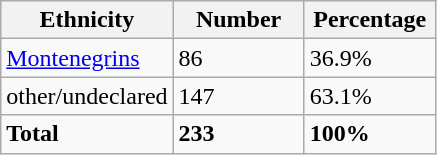<table class="wikitable">
<tr>
<th width="100px">Ethnicity</th>
<th width="80px">Number</th>
<th width="80px">Percentage</th>
</tr>
<tr>
<td><a href='#'>Montenegrins</a></td>
<td>86</td>
<td>36.9%</td>
</tr>
<tr>
<td>other/undeclared</td>
<td>147</td>
<td>63.1%</td>
</tr>
<tr>
<td><strong>Total</strong></td>
<td><strong>233</strong></td>
<td><strong>100%</strong></td>
</tr>
</table>
